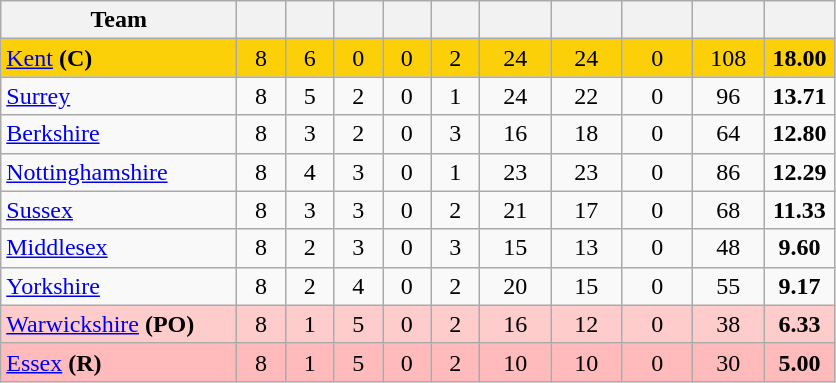<table class="wikitable" style="text-align:center">
<tr>
<th width="150">Team</th>
<th width="25"></th>
<th width="25"></th>
<th width="25"></th>
<th width="25"></th>
<th width="25"></th>
<th width="40"></th>
<th width="40"></th>
<th width="40"></th>
<th width="40"></th>
<th width="40"></th>
</tr>
<tr style="background:#fbd009">
<td style="text-align:left"><a href='#'>Kent</a> <strong>(C)</strong></td>
<td>8</td>
<td>6</td>
<td>0</td>
<td>0</td>
<td>2</td>
<td>24</td>
<td>24</td>
<td>0</td>
<td>108</td>
<td><strong>18.00</strong></td>
</tr>
<tr>
<td style="text-align:left"><a href='#'>Surrey</a></td>
<td>8</td>
<td>5</td>
<td>2</td>
<td>0</td>
<td>1</td>
<td>24</td>
<td>22</td>
<td>0</td>
<td>96</td>
<td><strong>13.71</strong></td>
</tr>
<tr>
<td style="text-align:left"><a href='#'>Berkshire</a></td>
<td>8</td>
<td>3</td>
<td>2</td>
<td>0</td>
<td>3</td>
<td>16</td>
<td>18</td>
<td>0</td>
<td>64</td>
<td><strong>12.80</strong></td>
</tr>
<tr>
<td style="text-align:left"><a href='#'>Nottinghamshire</a></td>
<td>8</td>
<td>4</td>
<td>3</td>
<td>0</td>
<td>1</td>
<td>23</td>
<td>23</td>
<td>0</td>
<td>86</td>
<td><strong>12.29</strong></td>
</tr>
<tr>
<td style="text-align:left"><a href='#'>Sussex</a></td>
<td>8</td>
<td>3</td>
<td>3</td>
<td>0</td>
<td>2</td>
<td>21</td>
<td>17</td>
<td>0</td>
<td>68</td>
<td><strong>11.33</strong></td>
</tr>
<tr>
<td style="text-align:left"><a href='#'>Middlesex</a></td>
<td>8</td>
<td>2</td>
<td>3</td>
<td>0</td>
<td>3</td>
<td>15</td>
<td>13</td>
<td>0</td>
<td>48</td>
<td><strong>9.60</strong></td>
</tr>
<tr>
<td style="text-align:left"><a href='#'>Yorkshire</a></td>
<td>8</td>
<td>2</td>
<td>4</td>
<td>0</td>
<td>2</td>
<td>20</td>
<td>15</td>
<td>0</td>
<td>55</td>
<td><strong>9.17</strong></td>
</tr>
<tr style="background:#FFCCCC">
<td style="text-align:left"><a href='#'>Warwickshire</a> <strong>(PO)</strong></td>
<td>8</td>
<td>1</td>
<td>5</td>
<td>0</td>
<td>2</td>
<td>16</td>
<td>12</td>
<td>0</td>
<td>38</td>
<td><strong>6.33</strong></td>
</tr>
<tr style="background:#FFBBBB">
<td style="text-align:left"><a href='#'>Essex</a> <strong>(R)</strong></td>
<td>8</td>
<td>1</td>
<td>5</td>
<td>0</td>
<td>2</td>
<td>10</td>
<td>10</td>
<td>0</td>
<td>30</td>
<td><strong>5.00</strong></td>
</tr>
</table>
